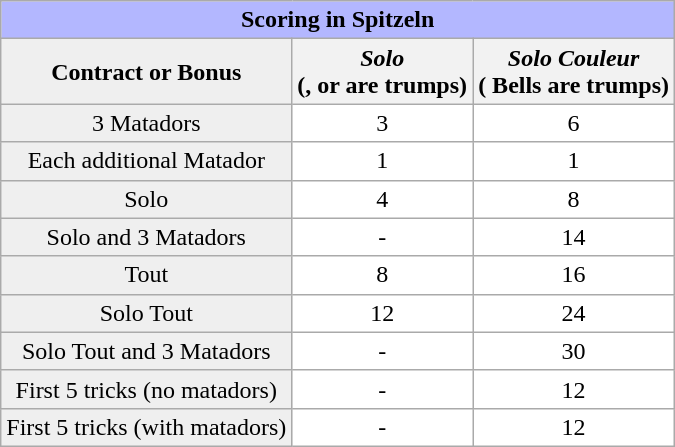<table class="wikitable" align="left"  style="background-color:white">
<tr style="background-color:#B3B7FF" align="center">
<td colspan="3"><strong>Scoring in Spitzeln</strong></td>
</tr>
<tr>
<th style="background:#efefef;"><strong>Contract or Bonus</strong></th>
<th><strong><em>Solo</em></strong><br>(,  or  are trumps)</th>
<th><strong><em>Solo Couleur</em></strong><br>( Bells are trumps)</th>
</tr>
<tr align="center">
<td style="background:#efefef;">3 Matadors</td>
<td>3</td>
<td>6</td>
</tr>
<tr align="center">
<td style="background:#efefef;">Each additional Matador</td>
<td>1</td>
<td>1</td>
</tr>
<tr align="center">
<td style="background:#efefef;">Solo</td>
<td>4</td>
<td>8</td>
</tr>
<tr align="center">
<td style="background:#efefef;">Solo and 3 Matadors</td>
<td>-</td>
<td>14</td>
</tr>
<tr align="center">
<td style="background:#efefef;">Tout</td>
<td>8</td>
<td>16</td>
</tr>
<tr align="center">
<td style="background:#efefef;">Solo Tout</td>
<td>12</td>
<td>24</td>
</tr>
<tr align="center">
<td style="background:#efefef;">Solo Tout  and 3 Matadors</td>
<td>-</td>
<td>30</td>
</tr>
<tr align="center">
<td style="background:#efefef;">First 5 tricks (no matadors)</td>
<td>-</td>
<td>12</td>
</tr>
<tr align="center">
<td style="background:#efefef;">First 5 tricks (with matadors)</td>
<td>-</td>
<td>12</td>
</tr>
</table>
